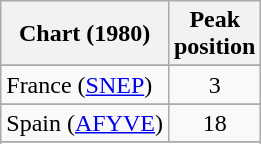<table class="wikitable sortable">
<tr>
<th>Chart (1980)</th>
<th>Peak<br>position</th>
</tr>
<tr>
</tr>
<tr>
<td>France (<a href='#'>SNEP</a>)</td>
<td align=center>3</td>
</tr>
<tr>
</tr>
<tr>
</tr>
<tr>
<td>Spain (<a href='#'>AFYVE</a>)</td>
<td align="center">18</td>
</tr>
<tr>
</tr>
<tr>
</tr>
</table>
